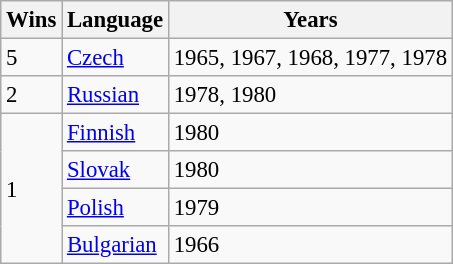<table class="wikitable" style="font-size:95%">
<tr>
<th>Wins</th>
<th>Language</th>
<th>Years</th>
</tr>
<tr>
<td>5</td>
<td><a href='#'>Czech</a></td>
<td>1965, 1967, 1968, 1977, 1978</td>
</tr>
<tr>
<td>2</td>
<td><a href='#'>Russian</a></td>
<td>1978, 1980</td>
</tr>
<tr>
<td rowspan="4">1</td>
<td><a href='#'>Finnish</a></td>
<td>1980</td>
</tr>
<tr>
<td><a href='#'>Slovak</a></td>
<td>1980</td>
</tr>
<tr>
<td><a href='#'>Polish</a></td>
<td>1979</td>
</tr>
<tr>
<td><a href='#'>Bulgarian</a></td>
<td>1966</td>
</tr>
</table>
